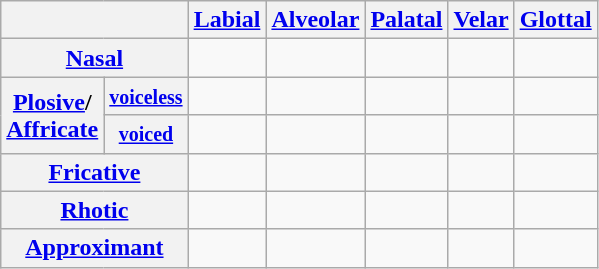<table class="wikitable" style="text-align:center">
<tr>
<th colspan="2"></th>
<th><a href='#'>Labial</a></th>
<th><a href='#'>Alveolar</a></th>
<th><a href='#'>Palatal</a></th>
<th><a href='#'>Velar</a></th>
<th><a href='#'>Glottal</a></th>
</tr>
<tr>
<th colspan="2"><a href='#'>Nasal</a></th>
<td></td>
<td></td>
<td></td>
<td></td>
<td></td>
</tr>
<tr>
<th rowspan="2"><a href='#'>Plosive</a>/<br><a href='#'>Affricate</a></th>
<th><small><a href='#'>voiceless</a></small></th>
<td></td>
<td></td>
<td></td>
<td></td>
<td></td>
</tr>
<tr>
<th><small><a href='#'>voiced</a></small></th>
<td></td>
<td></td>
<td></td>
<td></td>
<td></td>
</tr>
<tr>
<th colspan="2"><a href='#'>Fricative</a></th>
<td></td>
<td></td>
<td></td>
<td></td>
<td></td>
</tr>
<tr>
<th colspan="2"><a href='#'>Rhotic</a></th>
<td></td>
<td></td>
<td></td>
<td></td>
<td></td>
</tr>
<tr>
<th colspan="2"><a href='#'>Approximant</a></th>
<td></td>
<td></td>
<td></td>
<td></td>
<td></td>
</tr>
</table>
